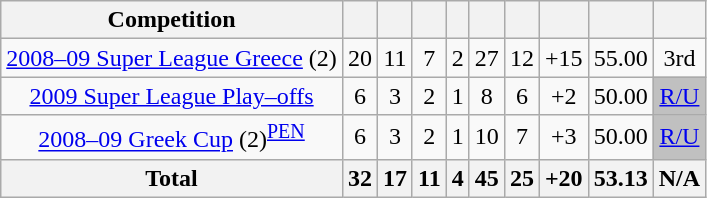<table class="wikitable" style="text-align:center">
<tr>
<th>Competition</th>
<th></th>
<th></th>
<th></th>
<th></th>
<th></th>
<th></th>
<th></th>
<th></th>
<th></th>
</tr>
<tr>
<td><a href='#'>2008–09 Super League Greece</a> (2)</td>
<td>20</td>
<td>11</td>
<td>7</td>
<td>2</td>
<td>27</td>
<td>12</td>
<td>+15</td>
<td>55.00</td>
<td>3rd</td>
</tr>
<tr>
<td><a href='#'>2009 Super League Play–offs</a></td>
<td>6</td>
<td>3</td>
<td>2</td>
<td>1</td>
<td>8</td>
<td>6</td>
<td>+2</td>
<td>50.00</td>
<td bgcolor=#C0C0C0><a href='#'>R/U</a></td>
</tr>
<tr>
<td><a href='#'>2008–09 Greek Cup</a> (2)<sup><a href='#'>PEN</a></sup></td>
<td>6</td>
<td>3</td>
<td>2</td>
<td>1</td>
<td>10</td>
<td>7</td>
<td>+3</td>
<td>50.00</td>
<td bgcolor=#C0C0C0><a href='#'>R/U</a></td>
</tr>
<tr>
<th>Total</th>
<th>32</th>
<th>17</th>
<th>11</th>
<th>4</th>
<th>45</th>
<th>25</th>
<th>+20</th>
<th>53.13</th>
<th>N/A</th>
</tr>
</table>
